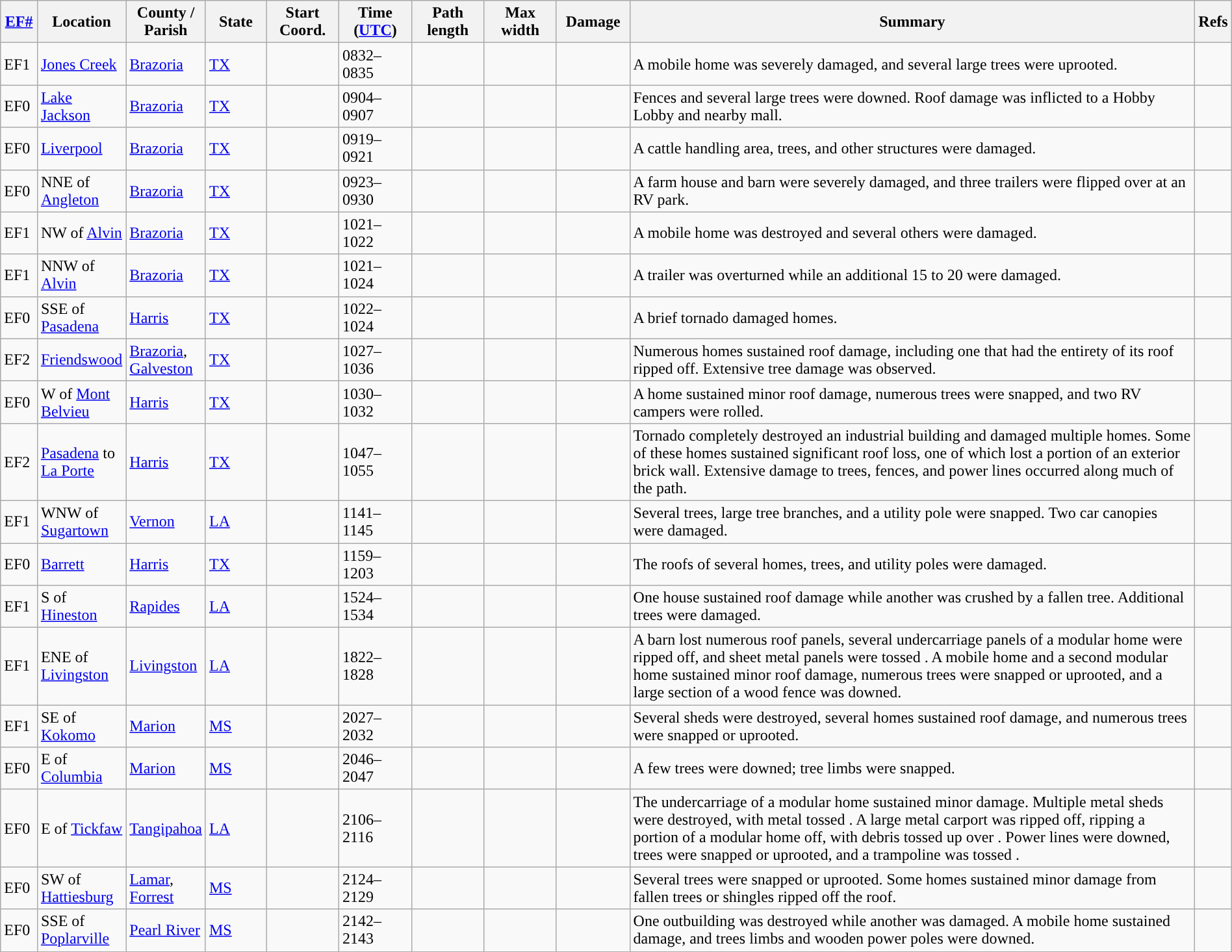<table class="wikitable sortable" style="width:100%;">
<tr>
<th scope="col" width="3%" align="center"><a href='#'>EF#</a></th>
<th scope="col" width="7%" align="center" class="unsortable">Location</th>
<th scope="col" width="6%" align="center" class="unsortable">County / Parish</th>
<th scope="col" width="5%" align="center">State</th>
<th scope="col" width="6%" align="center">Start Coord.</th>
<th scope="col" width="6%" align="center">Time (<a href='#'>UTC</a>)</th>
<th scope="col" width="6%" align="center">Path length</th>
<th scope="col" width="6%" align="center">Max width</th>
<th scope="col" width="6%" align="center">Damage</th>
<th scope="col" width="48%" class="unsortable" align="center">Summary</th>
<th scope="col" width="48%" class="unsortable" align="center">Refs</th>
</tr>
<tr>
<td>EF1</td>
<td><a href='#'>Jones Creek</a></td>
<td><a href='#'>Brazoria</a></td>
<td><a href='#'>TX</a></td>
<td></td>
<td>0832–0835</td>
<td></td>
<td></td>
<td></td>
<td>A mobile home was severely damaged, and several large trees were uprooted.</td>
<td></td>
</tr>
<tr>
<td>EF0</td>
<td><a href='#'>Lake Jackson</a></td>
<td><a href='#'>Brazoria</a></td>
<td><a href='#'>TX</a></td>
<td></td>
<td>0904–0907</td>
<td></td>
<td></td>
<td></td>
<td>Fences and several large trees were downed. Roof damage was inflicted to a Hobby Lobby and nearby mall.</td>
<td></td>
</tr>
<tr>
<td>EF0</td>
<td><a href='#'>Liverpool</a></td>
<td><a href='#'>Brazoria</a></td>
<td><a href='#'>TX</a></td>
<td></td>
<td>0919–0921</td>
<td></td>
<td></td>
<td></td>
<td>A cattle handling area, trees, and other structures were damaged.</td>
<td></td>
</tr>
<tr>
<td>EF0</td>
<td>NNE of <a href='#'>Angleton</a></td>
<td><a href='#'>Brazoria</a></td>
<td><a href='#'>TX</a></td>
<td></td>
<td>0923–0930</td>
<td></td>
<td></td>
<td></td>
<td>A farm house and barn were severely damaged, and three trailers were flipped over at an RV park.</td>
<td></td>
</tr>
<tr>
<td>EF1</td>
<td>NW of <a href='#'>Alvin</a></td>
<td><a href='#'>Brazoria</a></td>
<td><a href='#'>TX</a></td>
<td></td>
<td>1021–1022</td>
<td></td>
<td></td>
<td></td>
<td>A mobile home was destroyed and several others were damaged.</td>
<td></td>
</tr>
<tr>
<td>EF1</td>
<td>NNW of <a href='#'>Alvin</a></td>
<td><a href='#'>Brazoria</a></td>
<td><a href='#'>TX</a></td>
<td></td>
<td>1021–1024</td>
<td></td>
<td></td>
<td></td>
<td>A trailer was overturned while an additional 15 to 20 were damaged.</td>
<td></td>
</tr>
<tr>
<td>EF0</td>
<td>SSE of <a href='#'>Pasadena</a></td>
<td><a href='#'>Harris</a></td>
<td><a href='#'>TX</a></td>
<td></td>
<td>1022–1024</td>
<td></td>
<td></td>
<td></td>
<td>A brief tornado damaged homes.</td>
<td></td>
</tr>
<tr>
<td>EF2</td>
<td><a href='#'>Friendswood</a></td>
<td><a href='#'>Brazoria</a>, <a href='#'>Galveston</a></td>
<td><a href='#'>TX</a></td>
<td></td>
<td>1027–1036</td>
<td></td>
<td></td>
<td></td>
<td>Numerous homes sustained roof damage, including one that had the entirety of its roof ripped off. Extensive tree damage was observed.</td>
<td></td>
</tr>
<tr>
<td>EF0</td>
<td>W of <a href='#'>Mont Belvieu</a></td>
<td><a href='#'>Harris</a></td>
<td><a href='#'>TX</a></td>
<td></td>
<td>1030–1032</td>
<td></td>
<td></td>
<td></td>
<td>A home sustained minor roof damage, numerous trees were snapped, and two RV campers were rolled.</td>
<td></td>
</tr>
<tr>
<td>EF2</td>
<td><a href='#'>Pasadena</a> to <a href='#'>La Porte</a></td>
<td><a href='#'>Harris</a></td>
<td><a href='#'>TX</a></td>
<td></td>
<td>1047–1055</td>
<td></td>
<td></td>
<td></td>
<td>Tornado completely destroyed an industrial building and damaged multiple homes. Some of these homes sustained significant roof loss, one of which lost a portion of an exterior brick wall. Extensive damage to trees, fences, and power lines occurred along much of the path.</td>
<td></td>
</tr>
<tr>
<td>EF1</td>
<td>WNW of <a href='#'>Sugartown</a></td>
<td><a href='#'>Vernon</a></td>
<td><a href='#'>LA</a></td>
<td></td>
<td>1141–1145</td>
<td></td>
<td></td>
<td></td>
<td>Several trees, large tree branches, and a utility pole were snapped. Two car canopies were damaged.</td>
<td></td>
</tr>
<tr>
<td>EF0</td>
<td><a href='#'>Barrett</a></td>
<td><a href='#'>Harris</a></td>
<td><a href='#'>TX</a></td>
<td></td>
<td>1159–1203</td>
<td></td>
<td></td>
<td></td>
<td>The roofs of several homes, trees, and utility poles were damaged.</td>
<td></td>
</tr>
<tr>
<td>EF1</td>
<td>S of <a href='#'>Hineston</a></td>
<td><a href='#'>Rapides</a></td>
<td><a href='#'>LA</a></td>
<td></td>
<td>1524–1534</td>
<td></td>
<td></td>
<td></td>
<td>One house sustained roof damage while another was crushed by a fallen tree. Additional trees were damaged.</td>
<td></td>
</tr>
<tr>
<td>EF1</td>
<td>ENE of <a href='#'>Livingston</a></td>
<td><a href='#'>Livingston</a></td>
<td><a href='#'>LA</a></td>
<td></td>
<td>1822–1828</td>
<td></td>
<td></td>
<td></td>
<td>A barn lost numerous roof panels, several undercarriage panels of a modular home were ripped off, and sheet metal panels were tossed . A mobile home and a second modular home sustained minor roof damage, numerous trees were snapped or uprooted, and a large section of a wood fence was downed.</td>
<td></td>
</tr>
<tr>
<td>EF1</td>
<td>SE of <a href='#'>Kokomo</a></td>
<td><a href='#'>Marion</a></td>
<td><a href='#'>MS</a></td>
<td></td>
<td>2027–2032</td>
<td></td>
<td></td>
<td></td>
<td>Several sheds were destroyed, several homes sustained roof damage, and numerous trees were snapped or uprooted.</td>
<td></td>
</tr>
<tr>
<td>EF0</td>
<td>E of <a href='#'>Columbia</a></td>
<td><a href='#'>Marion</a></td>
<td><a href='#'>MS</a></td>
<td></td>
<td>2046–2047</td>
<td></td>
<td></td>
<td></td>
<td>A few trees were downed; tree limbs were snapped.</td>
<td></td>
</tr>
<tr>
<td>EF0</td>
<td>E of <a href='#'>Tickfaw</a></td>
<td><a href='#'>Tangipahoa</a></td>
<td><a href='#'>LA</a></td>
<td></td>
<td>2106–2116</td>
<td></td>
<td></td>
<td></td>
<td>The undercarriage of a modular home sustained minor damage. Multiple metal sheds were destroyed, with metal tossed . A large metal carport was ripped off, ripping a portion of a modular home off, with debris tossed up over . Power lines were downed, trees were snapped or uprooted, and a trampoline was tossed .</td>
<td></td>
</tr>
<tr>
<td>EF0</td>
<td>SW of <a href='#'>Hattiesburg</a></td>
<td><a href='#'>Lamar</a>, <a href='#'>Forrest</a></td>
<td><a href='#'>MS</a></td>
<td></td>
<td>2124–2129</td>
<td></td>
<td></td>
<td></td>
<td>Several trees were snapped or uprooted. Some homes sustained minor damage from fallen trees or shingles ripped off the roof.</td>
<td></td>
</tr>
<tr>
<td>EF0</td>
<td>SSE of <a href='#'>Poplarville</a></td>
<td><a href='#'>Pearl River</a></td>
<td><a href='#'>MS</a></td>
<td></td>
<td>2142–2143</td>
<td></td>
<td></td>
<td></td>
<td>One outbuilding was destroyed while another was damaged. A mobile home sustained damage, and trees limbs and wooden power poles were downed.</td>
<td></td>
</tr>
<tr>
</tr>
</table>
